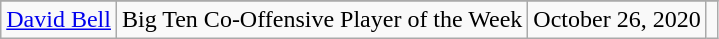<table class="wikitable sortable sortable" style="text-align: center">
<tr align=center>
</tr>
<tr>
<td><a href='#'>David Bell</a></td>
<td>Big Ten Co-Offensive Player of the Week</td>
<td>October 26, 2020</td>
<td></td>
</tr>
</table>
